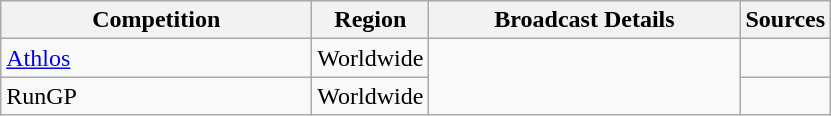<table class="wikitable">
<tr>
<th width="200">Competition</th>
<th>Region</th>
<th width="200">Broadcast Details</th>
<th>Sources</th>
</tr>
<tr>
<td><a href='#'>Athlos</a></td>
<td>Worldwide</td>
<td rowspan="2"></td>
<td></td>
</tr>
<tr>
<td>RunGP</td>
<td>Worldwide</td>
<td></td>
</tr>
</table>
